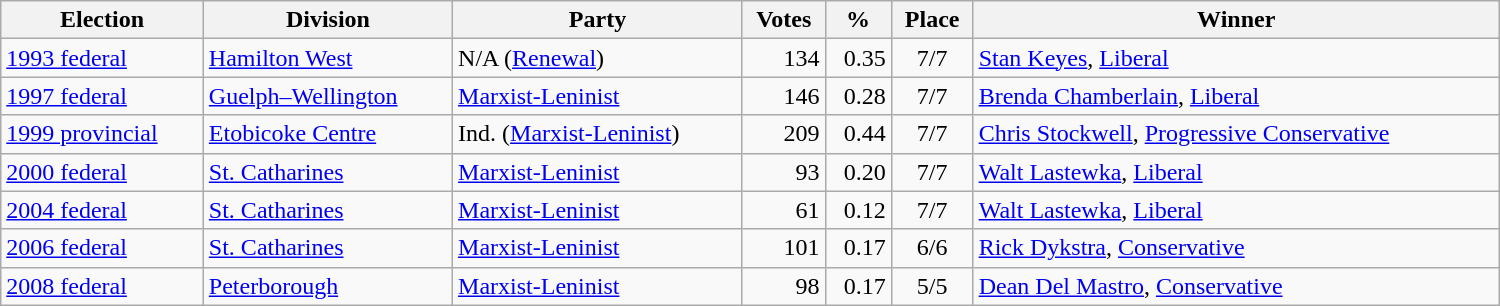<table class="wikitable" width="1000">
<tr>
<th align="left">Election</th>
<th align="left">Division</th>
<th align="left">Party</th>
<th align="right">Votes</th>
<th align="right">%</th>
<th align="center">Place</th>
<th align="center">Winner</th>
</tr>
<tr>
<td align="left"><a href='#'>1993 federal</a></td>
<td align="left"><a href='#'>Hamilton West</a></td>
<td align="left">N/A (<a href='#'>Renewal</a>)</td>
<td align="right">134</td>
<td align="right">0.35</td>
<td align="center">7/7</td>
<td align="left"><a href='#'>Stan Keyes</a>, <a href='#'>Liberal</a></td>
</tr>
<tr>
<td align="left"><a href='#'>1997 federal</a></td>
<td align="left"><a href='#'>Guelph–Wellington</a></td>
<td align="left"><a href='#'>Marxist-Leninist</a></td>
<td align="right">146</td>
<td align="right">0.28</td>
<td align="center">7/7</td>
<td align="left"><a href='#'>Brenda Chamberlain</a>, <a href='#'>Liberal</a></td>
</tr>
<tr>
<td align="left"><a href='#'>1999 provincial</a></td>
<td align="left"><a href='#'>Etobicoke Centre</a></td>
<td align="left">Ind. (<a href='#'>Marxist-Leninist</a>)</td>
<td align="right">209</td>
<td align="right">0.44</td>
<td align="center">7/7</td>
<td align="left"><a href='#'>Chris Stockwell</a>, <a href='#'>Progressive Conservative</a></td>
</tr>
<tr>
<td align="left"><a href='#'>2000 federal</a></td>
<td align="left"><a href='#'>St. Catharines</a></td>
<td align="left"><a href='#'>Marxist-Leninist</a></td>
<td align="right">93</td>
<td align="right">0.20</td>
<td align="center">7/7</td>
<td align="left"><a href='#'>Walt Lastewka</a>, <a href='#'>Liberal</a></td>
</tr>
<tr>
<td align="left"><a href='#'>2004 federal</a></td>
<td align="left"><a href='#'>St. Catharines</a></td>
<td align="left"><a href='#'>Marxist-Leninist</a></td>
<td align="right">61</td>
<td align="right">0.12</td>
<td align="center">7/7</td>
<td align="left"><a href='#'>Walt Lastewka</a>, <a href='#'>Liberal</a></td>
</tr>
<tr>
<td align="left"><a href='#'>2006 federal</a></td>
<td align="left"><a href='#'>St. Catharines</a></td>
<td align="left"><a href='#'>Marxist-Leninist</a></td>
<td align="right">101</td>
<td align="right">0.17</td>
<td align="center">6/6</td>
<td align="left"><a href='#'>Rick Dykstra</a>, <a href='#'>Conservative</a></td>
</tr>
<tr>
<td align="left"><a href='#'>2008 federal</a></td>
<td align="left"><a href='#'>Peterborough</a></td>
<td align="left"><a href='#'>Marxist-Leninist</a></td>
<td align="right">98</td>
<td align="right">0.17</td>
<td align="center">5/5</td>
<td align="left"><a href='#'>Dean Del Mastro</a>, <a href='#'>Conservative</a></td>
</tr>
</table>
